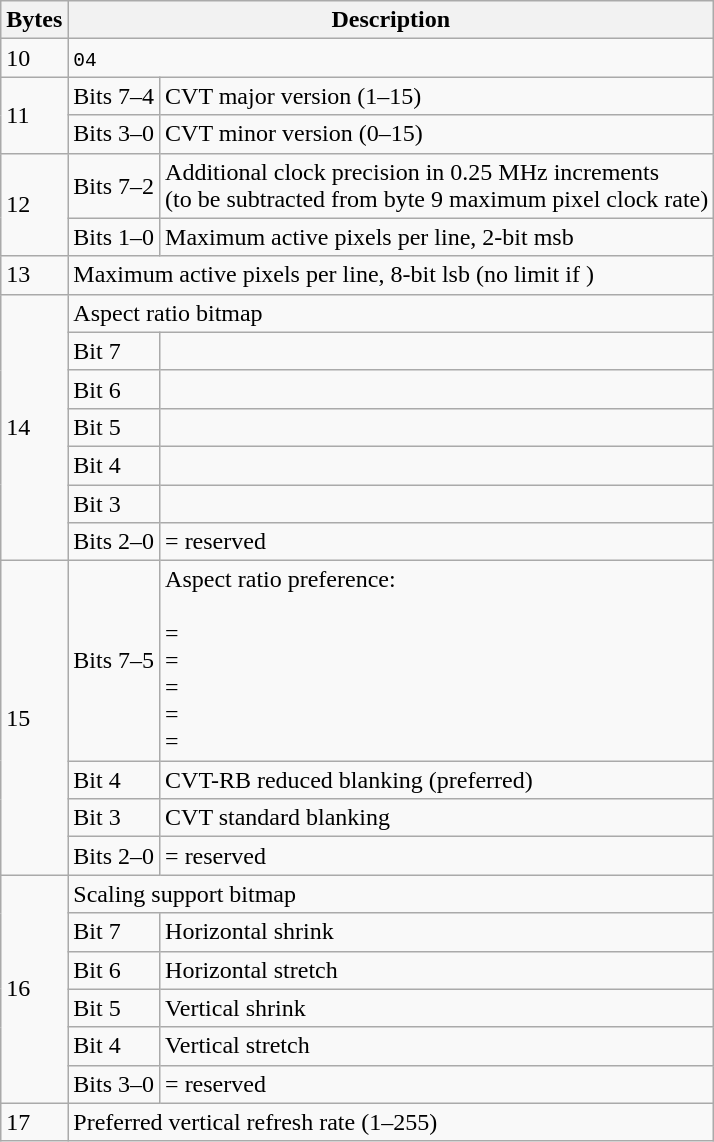<table class=wikitable>
<tr>
<th>Bytes</th>
<th colspan=2>Description</th>
</tr>
<tr>
<td>10</td>
<td colspan=2><code>04</code></td>
</tr>
<tr>
<td rowspan=2>11</td>
<td>Bits 7–4</td>
<td>CVT major version (1–15)</td>
</tr>
<tr>
<td>Bits 3–0</td>
<td>CVT minor version (0–15)</td>
</tr>
<tr>
<td rowspan=2>12</td>
<td>Bits 7–2</td>
<td>Additional clock precision in 0.25 MHz increments<br> (to be subtracted from byte 9 maximum pixel clock rate)</td>
</tr>
<tr>
<td>Bits 1–0</td>
<td>Maximum active pixels per line, 2-bit msb</td>
</tr>
<tr>
<td>13</td>
<td colspan=2>Maximum active pixels per line, 8-bit lsb (no limit if )</td>
</tr>
<tr>
<td rowspan=7>14</td>
<td colspan=2>Aspect ratio bitmap</td>
</tr>
<tr>
<td>Bit 7</td>
<td></td>
</tr>
<tr>
<td>Bit 6</td>
<td></td>
</tr>
<tr>
<td>Bit 5</td>
<td></td>
</tr>
<tr>
<td>Bit 4</td>
<td></td>
</tr>
<tr>
<td>Bit 3</td>
<td></td>
</tr>
<tr>
<td>Bits 2–0</td>
<td> = reserved</td>
</tr>
<tr>
<td rowspan=4>15</td>
<td>Bits 7–5</td>
<td>Aspect ratio preference:<br><br> = <br>
 = <br>
 = <br>
 = <br>
 = </td>
</tr>
<tr>
<td>Bit 4</td>
<td>CVT-RB reduced blanking (preferred)</td>
</tr>
<tr>
<td>Bit 3</td>
<td>CVT standard blanking</td>
</tr>
<tr>
<td>Bits 2–0</td>
<td> = reserved</td>
</tr>
<tr>
<td rowspan=6>16</td>
<td colspan=2>Scaling support bitmap</td>
</tr>
<tr>
<td>Bit 7</td>
<td>Horizontal shrink</td>
</tr>
<tr>
<td>Bit 6</td>
<td>Horizontal stretch</td>
</tr>
<tr>
<td>Bit 5</td>
<td>Vertical shrink</td>
</tr>
<tr>
<td>Bit 4</td>
<td>Vertical stretch</td>
</tr>
<tr>
<td>Bits 3–0</td>
<td> = reserved</td>
</tr>
<tr>
<td>17</td>
<td colspan=2>Preferred vertical refresh rate (1–255)</td>
</tr>
</table>
